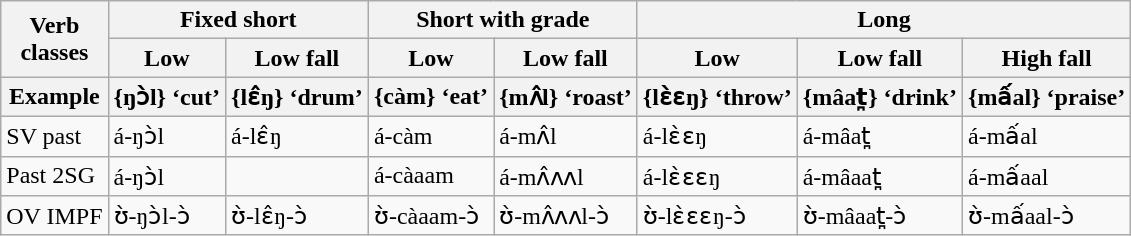<table class="wikitable">
<tr>
<th rowspan="2">Verb<br>classes</th>
<th colspan="2">Fixed short</th>
<th colspan="2">Short with grade</th>
<th colspan="3">Long</th>
</tr>
<tr>
<th>Low</th>
<th>Low fall</th>
<th>Low</th>
<th>Low fall</th>
<th>Low</th>
<th>Low fall</th>
<th>High fall</th>
</tr>
<tr>
<th>Example</th>
<th>{ŋɔ̀l} ‘cut’</th>
<th>{lɛ̂ŋ} ‘drum’</th>
<th>{càm} ‘eat’</th>
<th>{mʌ̂l} ‘roast’</th>
<th>{lɛ̀ɛŋ} ‘throw’</th>
<th>{mâat̪} ‘drink’</th>
<th>{mấal} ‘praise’</th>
</tr>
<tr>
<td>SV past</td>
<td>á-ŋɔ̀l</td>
<td>á-lɛ̂ŋ</td>
<td>á-càm</td>
<td>á-mʌ̂l</td>
<td>á-lɛ̀ɛŋ</td>
<td>á-mâat̪</td>
<td>á-mấal</td>
</tr>
<tr>
<td>Past 2SG</td>
<td>á-ŋɔ̀l</td>
<td></td>
<td>á-càaam</td>
<td>á-mʌ̂ʌʌl</td>
<td>á-lɛ̀ɛɛŋ</td>
<td>á-mâaat̪</td>
<td>á-mấaal</td>
</tr>
<tr>
<td>OV IMPF</td>
<td>ʊ̀-ŋɔ̀l-ɔ̀</td>
<td>ʊ̀-lɛ̂ŋ-ɔ̀</td>
<td>ʊ̀-càaam-ɔ̀</td>
<td>ʊ̀-mʌ̂ʌʌl-ɔ̀</td>
<td>ʊ̀-lɛ̀ɛɛŋ-ɔ̀</td>
<td>ʊ̀-mâaat̪-ɔ̀</td>
<td>ʊ̀-mấaal-ɔ̀</td>
</tr>
</table>
